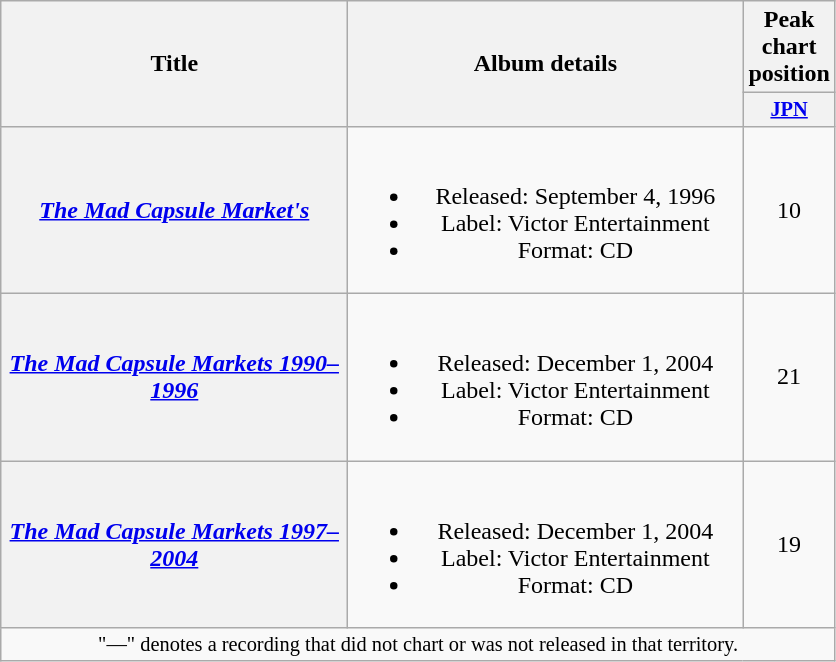<table class="wikitable plainrowheaders" style="text-align:center;">
<tr>
<th scope="col" rowspan="2" style="width:14em;">Title</th>
<th scope="col" rowspan="2" style="width:16em;">Album details</th>
<th scope="col" colspan="1">Peak chart position</th>
</tr>
<tr>
<th scope="col" style="width:2em;font-size:85%;"><a href='#'>JPN</a><br></th>
</tr>
<tr>
<th scope="row"><em><a href='#'>The Mad Capsule Market's</a></em></th>
<td><br><ul><li>Released: September 4, 1996</li><li>Label: Victor Entertainment</li><li>Format: CD</li></ul></td>
<td>10</td>
</tr>
<tr>
<th scope="row"><em><a href='#'>The Mad Capsule Markets 1990–1996</a></em></th>
<td><br><ul><li>Released: December 1, 2004</li><li>Label: Victor Entertainment</li><li>Format: CD</li></ul></td>
<td>21</td>
</tr>
<tr>
<th scope="row"><em><a href='#'>The Mad Capsule Markets 1997–2004</a></em></th>
<td><br><ul><li>Released: December 1, 2004</li><li>Label: Victor Entertainment</li><li>Format: CD</li></ul></td>
<td>19</td>
</tr>
<tr>
<td colspan="7" style="font-size:85%">"—" denotes a recording that did not chart or was not released in that territory.</td>
</tr>
</table>
